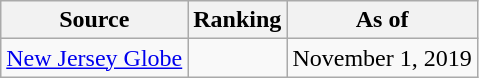<table class="wikitable" style="text-align:center">
<tr>
<th>Source</th>
<th>Ranking</th>
<th>As of</th>
</tr>
<tr>
<td align=left><a href='#'>New Jersey Globe</a></td>
<td></td>
<td>November 1, 2019</td>
</tr>
</table>
